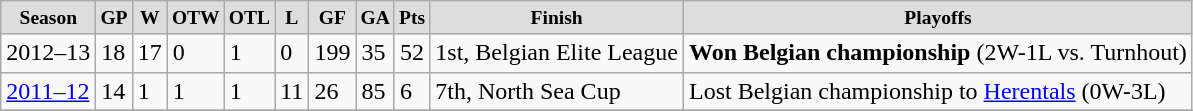<table class="wikitable">
<tr align="center" style="font-size: small; font-weight:bold; background-color:#dddddd; padding:5px;" |>
<td>Season</td>
<td>GP</td>
<td>W</td>
<td>OTW</td>
<td>OTL</td>
<td>L</td>
<td>GF</td>
<td>GA</td>
<td>Pts</td>
<td>Finish</td>
<td>Playoffs</td>
</tr>
<tr>
<td>2012–13</td>
<td>18</td>
<td>17</td>
<td>0</td>
<td>1</td>
<td>0</td>
<td>199</td>
<td>35</td>
<td>52</td>
<td>1st, Belgian Elite League</td>
<td><strong>Won Belgian championship</strong> (2W-1L vs. Turnhout)</td>
</tr>
<tr>
<td><a href='#'>2011–12</a></td>
<td>14</td>
<td>1</td>
<td>1</td>
<td>1</td>
<td>11</td>
<td>26</td>
<td>85</td>
<td>6</td>
<td>7th, North Sea Cup</td>
<td>Lost Belgian championship to <a href='#'>Herentals</a> (0W-3L)</td>
</tr>
<tr>
</tr>
</table>
